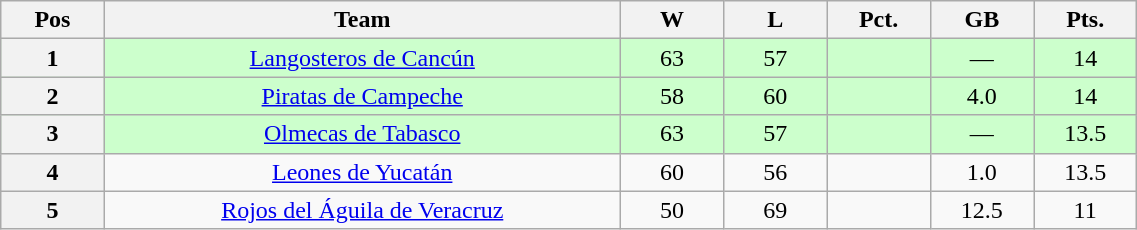<table class="wikitable plainrowheaders" width="60%" style="text-align:center;">
<tr>
<th scope="col" width="5%">Pos</th>
<th scope="col" width="25%">Team</th>
<th scope="col" width="5%">W</th>
<th scope="col" width="5%">L</th>
<th scope="col" width="5%">Pct.</th>
<th scope="col" width="5%">GB</th>
<th scope="col" width="5%">Pts.</th>
</tr>
<tr style="background-color:#ccffcc;">
<th>1</th>
<td><a href='#'>Langosteros de Cancún</a></td>
<td>63</td>
<td>57</td>
<td></td>
<td>—</td>
<td>14</td>
</tr>
<tr style="background-color:#ccffcc;">
<th>2</th>
<td><a href='#'>Piratas de Campeche</a></td>
<td>58</td>
<td>60</td>
<td></td>
<td>4.0</td>
<td>14</td>
</tr>
<tr style="background-color:#ccffcc;">
<th>3</th>
<td><a href='#'>Olmecas de Tabasco</a></td>
<td>63</td>
<td>57</td>
<td></td>
<td>—</td>
<td>13.5</td>
</tr>
<tr>
<th>4</th>
<td><a href='#'>Leones de Yucatán</a></td>
<td>60</td>
<td>56</td>
<td></td>
<td>1.0</td>
<td>13.5</td>
</tr>
<tr>
<th>5</th>
<td><a href='#'>Rojos del Águila de Veracruz</a></td>
<td>50</td>
<td>69</td>
<td></td>
<td>12.5</td>
<td>11</td>
</tr>
</table>
